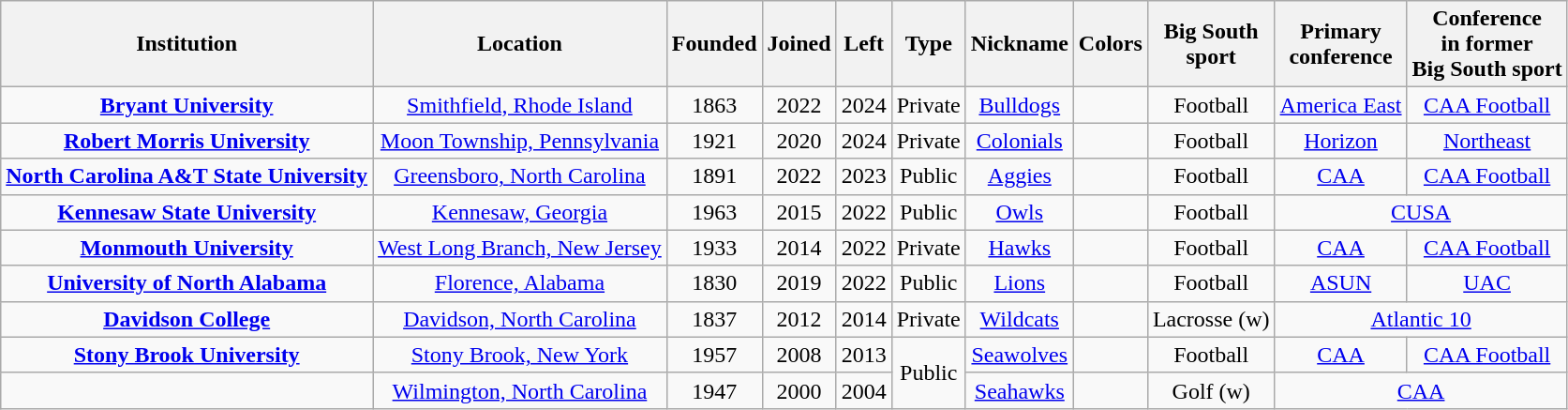<table class="wikitable sortable" style="text-align:center;">
<tr>
<th>Institution</th>
<th>Location</th>
<th>Founded</th>
<th>Joined</th>
<th>Left</th>
<th>Type</th>
<th>Nickname</th>
<th class="unsortable">Colors</th>
<th>Big South<br>sport</th>
<th>Primary<br>conference</th>
<th>Conference<br>in former<br>Big South sport</th>
</tr>
<tr>
<td><strong><a href='#'>Bryant University</a></strong></td>
<td><a href='#'>Smithfield, Rhode Island</a></td>
<td>1863</td>
<td>2022</td>
<td>2024</td>
<td>Private<br></td>
<td><a href='#'>Bulldogs</a></td>
<td></td>
<td>Football</td>
<td><a href='#'>America East</a></td>
<td><a href='#'>CAA Football</a></td>
</tr>
<tr>
<td><strong><a href='#'>Robert Morris University</a></strong></td>
<td><a href='#'>Moon Township, Pennsylvania</a></td>
<td>1921</td>
<td>2020</td>
<td>2024</td>
<td>Private<br></td>
<td><a href='#'>Colonials</a></td>
<td></td>
<td>Football</td>
<td><a href='#'>Horizon</a></td>
<td><a href='#'>Northeast</a></td>
</tr>
<tr>
<td><strong><a href='#'>North Carolina A&T State University</a></strong></td>
<td><a href='#'>Greensboro, North Carolina</a></td>
<td>1891</td>
<td>2022</td>
<td>2023</td>
<td>Public<br></td>
<td><a href='#'>Aggies</a></td>
<td></td>
<td>Football</td>
<td><a href='#'>CAA</a></td>
<td><a href='#'>CAA Football</a></td>
</tr>
<tr>
<td><strong><a href='#'>Kennesaw State University</a></strong></td>
<td><a href='#'>Kennesaw, Georgia</a></td>
<td>1963</td>
<td>2015</td>
<td>2022</td>
<td>Public</td>
<td><a href='#'>Owls</a></td>
<td></td>
<td>Football</td>
<td colspan=2><a href='#'>CUSA</a></td>
</tr>
<tr>
<td><strong><a href='#'>Monmouth University</a></strong></td>
<td><a href='#'>West Long Branch, New Jersey</a></td>
<td>1933</td>
<td>2014</td>
<td>2022</td>
<td>Private</td>
<td><a href='#'>Hawks</a></td>
<td></td>
<td>Football</td>
<td><a href='#'>CAA</a></td>
<td><a href='#'>CAA Football</a></td>
</tr>
<tr>
<td><strong><a href='#'>University of North Alabama</a></strong></td>
<td><a href='#'>Florence, Alabama</a></td>
<td>1830</td>
<td>2019</td>
<td>2022</td>
<td>Public</td>
<td><a href='#'>Lions</a></td>
<td></td>
<td>Football</td>
<td><a href='#'>ASUN</a></td>
<td><a href='#'>UAC</a></td>
</tr>
<tr>
<td><strong><a href='#'>Davidson College</a></strong></td>
<td><a href='#'>Davidson, North Carolina</a></td>
<td>1837</td>
<td>2012</td>
<td>2014</td>
<td>Private<br></td>
<td><a href='#'>Wildcats</a></td>
<td></td>
<td>Lacrosse (w)</td>
<td colspan=2><a href='#'>Atlantic 10</a></td>
</tr>
<tr>
<td><strong><a href='#'>Stony Brook University</a></strong></td>
<td><a href='#'>Stony Brook, New York</a></td>
<td>1957</td>
<td>2008</td>
<td>2013</td>
<td rowspan="2">Public</td>
<td><a href='#'>Seawolves</a></td>
<td></td>
<td>Football</td>
<td><a href='#'>CAA</a></td>
<td><a href='#'>CAA Football</a></td>
</tr>
<tr>
<td></td>
<td><a href='#'>Wilmington, North Carolina</a></td>
<td>1947</td>
<td>2000</td>
<td>2004</td>
<td><a href='#'>Seahawks</a></td>
<td></td>
<td>Golf (w)</td>
<td colspan=2><a href='#'>CAA</a></td>
</tr>
</table>
